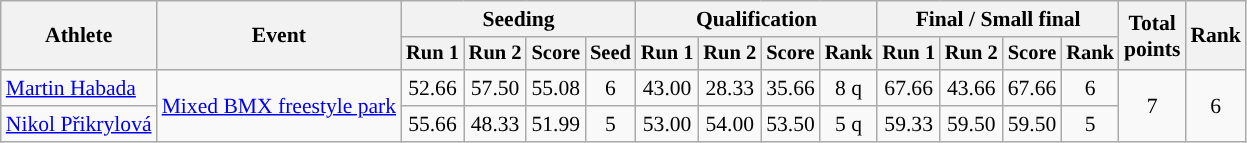<table class="wikitable" style="font-size:90%;">
<tr>
<th rowspan=2>Athlete</th>
<th rowspan=2>Event</th>
<th colspan=4>Seeding</th>
<th colspan=4>Qualification</th>
<th colspan=4>Final / Small final</th>
<th rowspan=2>Total<br>points</th>
<th rowspan=2>Rank</th>
</tr>
<tr style="font-size:95%">
<th>Run 1</th>
<th>Run 2</th>
<th>Score</th>
<th>Seed</th>
<th>Run 1</th>
<th>Run 2</th>
<th>Score</th>
<th>Rank</th>
<th>Run 1</th>
<th>Run 2</th>
<th>Score</th>
<th>Rank</th>
</tr>
<tr align=center>
<td align=left><a href='#'>Martin Habada</a></td>
<td rowspan=2><a href='#'>Mixed BMX freestyle park</a></td>
<td>52.66</td>
<td>57.50</td>
<td>55.08</td>
<td>6</td>
<td>43.00</td>
<td>28.33</td>
<td>35.66</td>
<td>8 q</td>
<td>67.66</td>
<td>43.66</td>
<td>67.66</td>
<td>6</td>
<td rowspan=2>7</td>
<td rowspan=2>6</td>
</tr>
<tr align=center>
<td align="left"><a href='#'>Nikol Přikrylová</a></td>
<td>55.66</td>
<td>48.33</td>
<td>51.99</td>
<td>5</td>
<td>53.00</td>
<td>54.00</td>
<td>53.50</td>
<td>5 q</td>
<td>59.33</td>
<td>59.50</td>
<td>59.50</td>
<td>5</td>
</tr>
</table>
